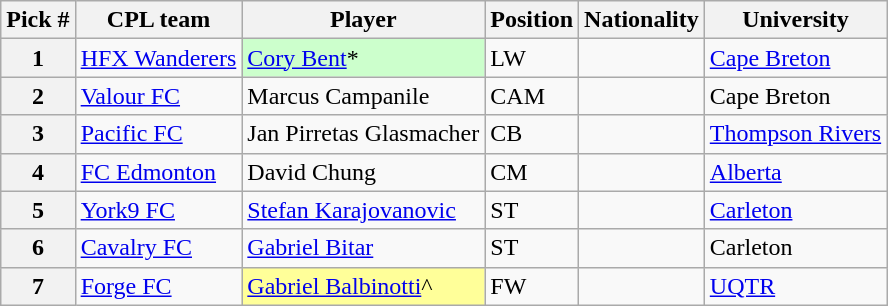<table class="wikitable">
<tr>
<th>Pick #</th>
<th>CPL team</th>
<th>Player</th>
<th>Position</th>
<th>Nationality</th>
<th>University</th>
</tr>
<tr>
<th>1</th>
<td><a href='#'>HFX Wanderers</a></td>
<td bgcolor="#CCFFCC"><a href='#'>Cory Bent</a>*</td>
<td>LW</td>
<td></td>
<td><a href='#'>Cape Breton</a></td>
</tr>
<tr>
<th>2</th>
<td><a href='#'>Valour FC</a></td>
<td>Marcus Campanile</td>
<td>CAM</td>
<td></td>
<td>Cape Breton</td>
</tr>
<tr>
<th>3</th>
<td><a href='#'>Pacific FC</a></td>
<td>Jan Pirretas Glasmacher</td>
<td>CB</td>
<td></td>
<td><a href='#'>Thompson Rivers</a></td>
</tr>
<tr>
<th>4</th>
<td><a href='#'>FC Edmonton</a></td>
<td>David Chung</td>
<td>CM</td>
<td></td>
<td><a href='#'>Alberta</a></td>
</tr>
<tr>
<th>5</th>
<td><a href='#'>York9 FC</a></td>
<td><a href='#'>Stefan Karajovanovic</a></td>
<td>ST</td>
<td></td>
<td><a href='#'>Carleton</a></td>
</tr>
<tr>
<th>6</th>
<td><a href='#'>Cavalry FC</a></td>
<td><a href='#'>Gabriel Bitar</a></td>
<td>ST</td>
<td></td>
<td>Carleton</td>
</tr>
<tr>
<th>7</th>
<td><a href='#'>Forge FC</a></td>
<td bgcolor="#FFFF99"><a href='#'>Gabriel Balbinotti</a>^</td>
<td>FW</td>
<td></td>
<td><a href='#'>UQTR</a></td>
</tr>
</table>
